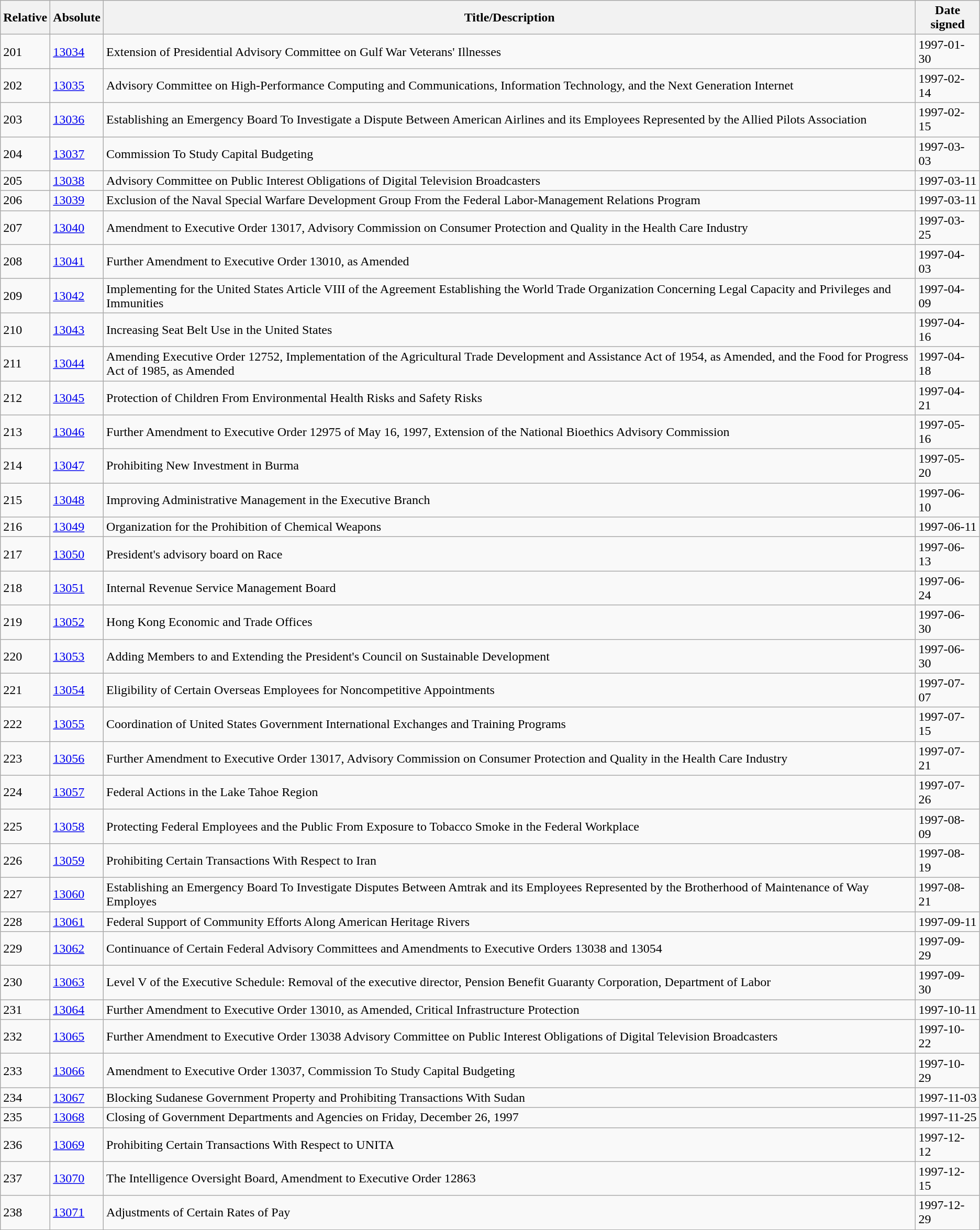<table class="wikitable">
<tr>
<th>Relative </th>
<th>Absolute </th>
<th>Title/Description</th>
<th>Date signed</th>
</tr>
<tr>
<td>201</td>
<td><a href='#'>13034</a></td>
<td>Extension of Presidential Advisory Committee on Gulf War Veterans' Illnesses</td>
<td>1997-01-30</td>
</tr>
<tr>
<td>202</td>
<td><a href='#'>13035</a></td>
<td>Advisory Committee on High-Performance Computing and Communications, Information Technology, and the Next Generation Internet</td>
<td>1997-02-14</td>
</tr>
<tr>
<td>203</td>
<td><a href='#'>13036</a></td>
<td>Establishing an Emergency Board To Investigate a Dispute Between American Airlines and its Employees Represented by the Allied Pilots Association</td>
<td>1997-02-15</td>
</tr>
<tr>
<td>204</td>
<td><a href='#'>13037</a></td>
<td>Commission To Study Capital Budgeting</td>
<td>1997-03-03</td>
</tr>
<tr>
<td>205</td>
<td><a href='#'>13038</a></td>
<td>Advisory Committee on Public Interest Obligations of Digital Television Broadcasters</td>
<td>1997-03-11</td>
</tr>
<tr>
<td>206</td>
<td><a href='#'>13039</a></td>
<td>Exclusion of the Naval Special Warfare Development Group From the Federal Labor-Management Relations Program</td>
<td>1997-03-11</td>
</tr>
<tr>
<td>207</td>
<td><a href='#'>13040</a></td>
<td>Amendment to Executive Order 13017, Advisory Commission on Consumer Protection and Quality in the Health Care Industry</td>
<td>1997-03-25</td>
</tr>
<tr>
<td>208</td>
<td><a href='#'>13041</a></td>
<td>Further Amendment to Executive Order 13010, as Amended</td>
<td>1997-04-03</td>
</tr>
<tr>
<td>209</td>
<td><a href='#'>13042</a></td>
<td>Implementing for the United States Article VIII of the Agreement Establishing the World Trade Organization Concerning Legal Capacity and Privileges and Immunities</td>
<td>1997-04-09</td>
</tr>
<tr>
<td>210</td>
<td><a href='#'>13043</a></td>
<td>Increasing Seat Belt Use in the United States</td>
<td>1997-04-16</td>
</tr>
<tr>
<td>211</td>
<td><a href='#'>13044</a></td>
<td>Amending Executive Order 12752, Implementation of the Agricultural Trade Development and Assistance Act of 1954, as Amended, and the Food for Progress Act of 1985, as Amended</td>
<td>1997-04-18</td>
</tr>
<tr>
<td>212</td>
<td><a href='#'>13045</a></td>
<td>Protection of Children From Environmental Health Risks and Safety Risks</td>
<td>1997-04-21</td>
</tr>
<tr>
<td>213</td>
<td><a href='#'>13046</a></td>
<td>Further Amendment to Executive Order 12975 of May 16, 1997, Extension of the National Bioethics Advisory Commission</td>
<td>1997-05-16</td>
</tr>
<tr>
<td>214</td>
<td><a href='#'>13047</a></td>
<td>Prohibiting New Investment in Burma</td>
<td>1997-05-20</td>
</tr>
<tr>
<td>215</td>
<td><a href='#'>13048</a></td>
<td>Improving Administrative Management in the Executive Branch</td>
<td>1997-06-10</td>
</tr>
<tr>
<td>216</td>
<td><a href='#'>13049</a></td>
<td>Organization for the Prohibition of Chemical Weapons</td>
<td>1997-06-11</td>
</tr>
<tr>
<td>217</td>
<td><a href='#'>13050</a></td>
<td>President's advisory board on Race</td>
<td>1997-06-13</td>
</tr>
<tr>
<td>218</td>
<td><a href='#'>13051</a></td>
<td>Internal Revenue Service Management Board</td>
<td>1997-06-24</td>
</tr>
<tr>
<td>219</td>
<td><a href='#'>13052</a></td>
<td>Hong Kong Economic and Trade Offices</td>
<td>1997-06-30</td>
</tr>
<tr>
<td>220</td>
<td><a href='#'>13053</a></td>
<td>Adding Members to and Extending the President's Council on Sustainable Development</td>
<td>1997-06-30</td>
</tr>
<tr>
<td>221</td>
<td><a href='#'>13054</a></td>
<td>Eligibility of Certain Overseas Employees for Noncompetitive Appointments</td>
<td>1997-07-07</td>
</tr>
<tr>
<td>222</td>
<td><a href='#'>13055</a></td>
<td>Coordination of United States Government International Exchanges and Training Programs</td>
<td>1997-07-15</td>
</tr>
<tr>
<td>223</td>
<td><a href='#'>13056</a></td>
<td>Further Amendment to Executive Order 13017, Advisory Commission on Consumer Protection and Quality in the Health Care Industry</td>
<td>1997-07-21</td>
</tr>
<tr>
<td>224</td>
<td><a href='#'>13057</a></td>
<td>Federal Actions in the Lake Tahoe Region</td>
<td>1997-07-26</td>
</tr>
<tr>
<td>225</td>
<td><a href='#'>13058</a></td>
<td>Protecting Federal Employees and the Public From Exposure to Tobacco Smoke in the Federal Workplace</td>
<td>1997-08-09</td>
</tr>
<tr>
<td>226</td>
<td><a href='#'>13059</a></td>
<td>Prohibiting Certain Transactions With Respect to Iran</td>
<td>1997-08-19</td>
</tr>
<tr>
<td>227</td>
<td><a href='#'>13060</a></td>
<td>Establishing an Emergency Board To Investigate Disputes Between Amtrak and its Employees Represented by the Brotherhood of Maintenance of Way Employes</td>
<td>1997-08-21</td>
</tr>
<tr>
<td>228</td>
<td><a href='#'>13061</a></td>
<td>Federal Support of Community Efforts Along American Heritage Rivers</td>
<td>1997-09-11</td>
</tr>
<tr>
<td>229</td>
<td><a href='#'>13062</a></td>
<td>Continuance of Certain Federal Advisory Committees and Amendments to Executive Orders 13038 and 13054</td>
<td>1997-09-29</td>
</tr>
<tr>
<td>230</td>
<td><a href='#'>13063</a></td>
<td>Level V of the Executive Schedule: Removal of the executive director, Pension Benefit Guaranty Corporation, Department of Labor</td>
<td>1997-09-30</td>
</tr>
<tr>
<td>231</td>
<td><a href='#'>13064</a></td>
<td>Further Amendment to Executive Order 13010, as Amended, Critical Infrastructure Protection</td>
<td>1997-10-11</td>
</tr>
<tr>
<td>232</td>
<td><a href='#'>13065</a></td>
<td>Further Amendment to Executive Order 13038 Advisory Committee on Public Interest Obligations of Digital Television Broadcasters</td>
<td>1997-10-22</td>
</tr>
<tr>
<td>233</td>
<td><a href='#'>13066</a></td>
<td>Amendment to Executive Order 13037, Commission To Study Capital Budgeting</td>
<td>1997-10-29</td>
</tr>
<tr>
<td>234</td>
<td><a href='#'>13067</a></td>
<td>Blocking Sudanese Government Property and Prohibiting Transactions With Sudan</td>
<td>1997-11-03</td>
</tr>
<tr>
<td>235</td>
<td><a href='#'>13068</a></td>
<td>Closing of Government Departments and Agencies on Friday, December 26, 1997</td>
<td>1997-11-25</td>
</tr>
<tr>
<td>236</td>
<td><a href='#'>13069</a></td>
<td>Prohibiting Certain Transactions With Respect to UNITA</td>
<td>1997-12-12</td>
</tr>
<tr>
<td>237</td>
<td><a href='#'>13070</a></td>
<td>The Intelligence Oversight Board, Amendment to Executive Order 12863</td>
<td>1997-12-15</td>
</tr>
<tr>
<td>238</td>
<td><a href='#'>13071</a></td>
<td>Adjustments of Certain Rates of Pay</td>
<td>1997-12-29</td>
</tr>
</table>
